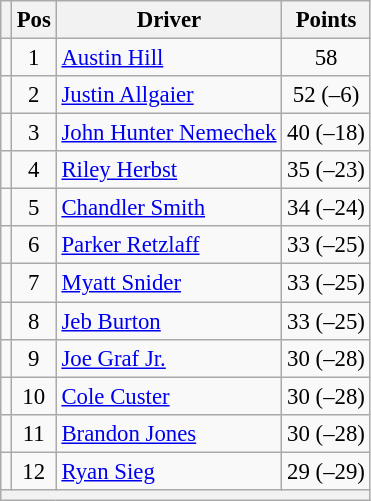<table class="wikitable" style="font-size: 95%;">
<tr>
<th></th>
<th>Pos</th>
<th>Driver</th>
<th>Points</th>
</tr>
<tr>
<td align="left"></td>
<td style="text-align:center;">1</td>
<td><a href='#'>Austin Hill</a></td>
<td style="text-align:center;">58</td>
</tr>
<tr>
<td align="left"></td>
<td style="text-align:center;">2</td>
<td><a href='#'>Justin Allgaier</a></td>
<td style="text-align:center;">52 (–6)</td>
</tr>
<tr>
<td align="left"></td>
<td style="text-align:center;">3</td>
<td><a href='#'>John Hunter Nemechek</a></td>
<td style="text-align:center;">40 (–18)</td>
</tr>
<tr>
<td align="left"></td>
<td style="text-align:center;">4</td>
<td><a href='#'>Riley Herbst</a></td>
<td style="text-align:center;">35 (–23)</td>
</tr>
<tr>
<td align="left"></td>
<td style="text-align:center;">5</td>
<td><a href='#'>Chandler Smith</a></td>
<td style="text-align:center;">34 (–24)</td>
</tr>
<tr>
<td align="left"></td>
<td style="text-align:center;">6</td>
<td><a href='#'>Parker Retzlaff</a></td>
<td style="text-align:center;">33 (–25)</td>
</tr>
<tr>
<td align="left"></td>
<td style="text-align:center;">7</td>
<td><a href='#'>Myatt Snider</a></td>
<td style="text-align:center;">33 (–25)</td>
</tr>
<tr>
<td align="left"></td>
<td style="text-align:center;">8</td>
<td><a href='#'>Jeb Burton</a></td>
<td style="text-align:center;">33 (–25)</td>
</tr>
<tr>
<td align="left"></td>
<td style="text-align:center;">9</td>
<td><a href='#'>Joe Graf Jr.</a></td>
<td style="text-align:center;">30 (–28)</td>
</tr>
<tr>
<td align="left"></td>
<td style="text-align:center;">10</td>
<td><a href='#'>Cole Custer</a></td>
<td style="text-align:center;">30 (–28)</td>
</tr>
<tr>
<td align="left"></td>
<td style="text-align:center;">11</td>
<td><a href='#'>Brandon Jones</a></td>
<td style="text-align:center;">30 (–28)</td>
</tr>
<tr>
<td align="left"></td>
<td style="text-align:center;">12</td>
<td><a href='#'>Ryan Sieg</a></td>
<td style="text-align:center;">29 (–29)</td>
</tr>
<tr class="sortbottom">
<th colspan="9"></th>
</tr>
</table>
